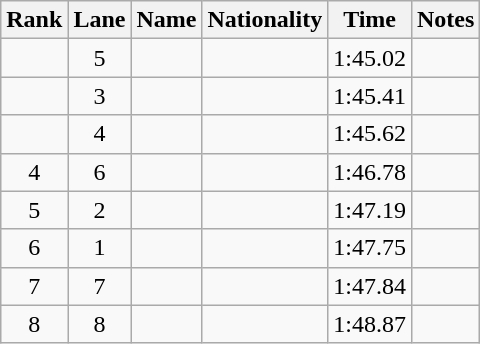<table class="wikitable sortable" style="text-align:center">
<tr>
<th>Rank</th>
<th>Lane</th>
<th>Name</th>
<th>Nationality</th>
<th>Time</th>
<th>Notes</th>
</tr>
<tr>
<td></td>
<td>5</td>
<td align=left></td>
<td align=left></td>
<td>1:45.02</td>
<td></td>
</tr>
<tr>
<td></td>
<td>3</td>
<td align=left></td>
<td align=left></td>
<td>1:45.41</td>
<td></td>
</tr>
<tr>
<td></td>
<td>4</td>
<td align=left></td>
<td align=left></td>
<td>1:45.62</td>
<td></td>
</tr>
<tr>
<td>4</td>
<td>6</td>
<td align=left></td>
<td align=left></td>
<td>1:46.78</td>
<td></td>
</tr>
<tr>
<td>5</td>
<td>2</td>
<td align=left></td>
<td align=left></td>
<td>1:47.19</td>
<td></td>
</tr>
<tr>
<td>6</td>
<td>1</td>
<td align=left></td>
<td align=left></td>
<td>1:47.75</td>
<td></td>
</tr>
<tr>
<td>7</td>
<td>7</td>
<td align=left></td>
<td align=left></td>
<td>1:47.84</td>
<td></td>
</tr>
<tr>
<td>8</td>
<td>8</td>
<td align=left></td>
<td align=left></td>
<td>1:48.87</td>
<td></td>
</tr>
</table>
